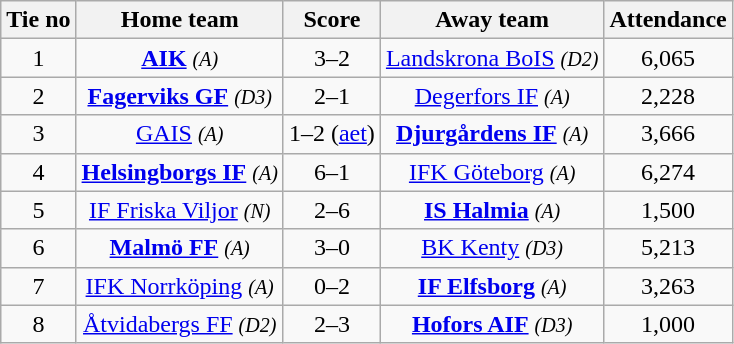<table class="wikitable" style="text-align:center">
<tr>
<th style= width="40px">Tie no</th>
<th style= width="150px">Home team</th>
<th style= width="60px">Score</th>
<th style= width="150px">Away team</th>
<th style= width="30px">Attendance</th>
</tr>
<tr>
<td>1</td>
<td><strong><a href='#'>AIK</a></strong> <em><small>(A)</small></em></td>
<td>3–2</td>
<td><a href='#'>Landskrona BoIS</a> <em><small>(D2)</small></em></td>
<td>6,065</td>
</tr>
<tr>
<td>2</td>
<td><strong><a href='#'>Fagerviks GF</a></strong> <em><small>(D3)</small></em></td>
<td>2–1</td>
<td><a href='#'>Degerfors IF</a> <em><small>(A)</small></em></td>
<td>2,228</td>
</tr>
<tr>
<td>3</td>
<td><a href='#'>GAIS</a> <em><small>(A)</small></em></td>
<td>1–2 (<a href='#'>aet</a>)</td>
<td><strong><a href='#'>Djurgårdens IF</a></strong> <em><small>(A)</small></em></td>
<td>3,666</td>
</tr>
<tr>
<td>4</td>
<td><strong><a href='#'>Helsingborgs IF</a></strong> <em><small>(A)</small></em></td>
<td>6–1</td>
<td><a href='#'>IFK Göteborg</a> <em><small>(A)</small></em></td>
<td>6,274</td>
</tr>
<tr>
<td>5</td>
<td><a href='#'>IF Friska Viljor</a> <em><small>(N)</small></em></td>
<td>2–6</td>
<td><strong><a href='#'>IS Halmia</a></strong> <em><small>(A)</small></em></td>
<td>1,500</td>
</tr>
<tr>
<td>6</td>
<td><strong><a href='#'>Malmö FF</a></strong> <em><small>(A)</small></em></td>
<td>3–0</td>
<td><a href='#'>BK Kenty</a> <em><small>(D3)</small></em></td>
<td>5,213</td>
</tr>
<tr>
<td>7</td>
<td><a href='#'>IFK Norrköping</a> <em><small>(A)</small></em></td>
<td>0–2</td>
<td><strong><a href='#'>IF Elfsborg</a></strong> <em><small>(A)</small></em></td>
<td>3,263</td>
</tr>
<tr>
<td>8</td>
<td><a href='#'>Åtvidabergs FF</a> <em><small>(D2)</small></em></td>
<td>2–3</td>
<td><strong><a href='#'>Hofors AIF</a></strong> <em><small>(D3)</small></em></td>
<td>1,000</td>
</tr>
</table>
